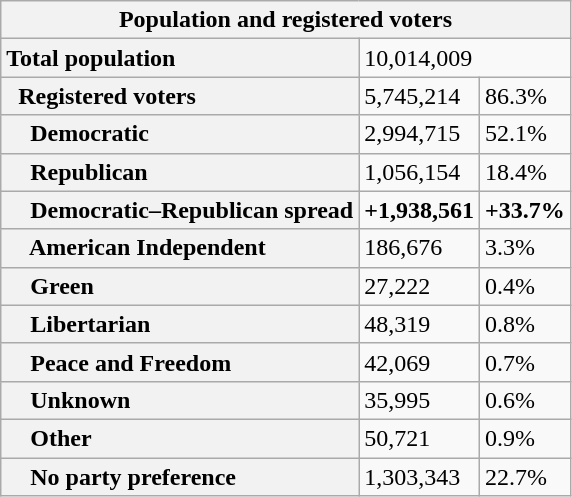<table class="wikitable">
<tr>
<th colspan="3">Population and registered voters</th>
</tr>
<tr>
<th scope="row" style="text-align: left;">Total population</th>
<td colspan="2">10,014,009</td>
</tr>
<tr>
<th scope="row" style="text-align: left;">  Registered voters</th>
<td>5,745,214</td>
<td>86.3%</td>
</tr>
<tr>
<th scope="row" style="text-align: left;">    Democratic</th>
<td>2,994,715</td>
<td>52.1%</td>
</tr>
<tr>
<th scope="row" style="text-align: left;">    Republican</th>
<td>1,056,154</td>
<td>18.4%</td>
</tr>
<tr>
<th scope="row" style="text-align: left;">    Democratic–Republican spread</th>
<td><span><strong>+1,938,561</strong></span></td>
<td><span><strong>+33.7%</strong></span></td>
</tr>
<tr>
<th scope="row" style="text-align: left;">    American Independent</th>
<td>186,676</td>
<td>3.3%</td>
</tr>
<tr>
<th scope="row" style="text-align: left;">    Green</th>
<td>27,222</td>
<td>0.4%</td>
</tr>
<tr>
<th scope="row" style="text-align: left;">    Libertarian</th>
<td>48,319</td>
<td>0.8%</td>
</tr>
<tr>
<th scope="row" style="text-align: left;">    Peace and Freedom</th>
<td>42,069</td>
<td>0.7%</td>
</tr>
<tr>
<th scope="row" style="text-align: left;">    Unknown</th>
<td>35,995</td>
<td>0.6%</td>
</tr>
<tr>
<th scope="row" style="text-align: left;">    Other</th>
<td>50,721</td>
<td>0.9%</td>
</tr>
<tr>
<th scope="row" style="text-align: left;">    No party preference</th>
<td>1,303,343</td>
<td>22.7%</td>
</tr>
</table>
